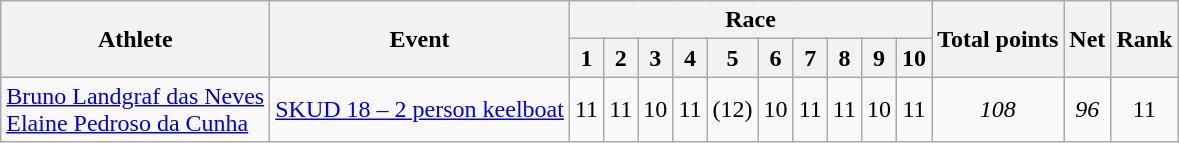<table class=wikitable>
<tr>
<th rowspan="2">Athlete</th>
<th rowspan="2">Event</th>
<th colspan="10">Race</th>
<th rowspan="2">Total points</th>
<th rowspan="2">Net</th>
<th rowspan="2">Rank</th>
</tr>
<tr>
<th width="15">1</th>
<th width="15">2</th>
<th width="15">3</th>
<th width="15">4</th>
<th width="15">5</th>
<th width="15">6</th>
<th width="15">7</th>
<th width="15">8</th>
<th width="15">9</th>
<th width="15">10</th>
</tr>
<tr>
<td><a href='#'>Bruno Landgraf das Neves</a><br><a href='#'>Elaine Pedroso da Cunha</a></td>
<td><a href='#'>SKUD 18 – 2 person keelboat</a></td>
<td align="center">11</td>
<td align="center">11</td>
<td align="center">10</td>
<td align="center">11</td>
<td align="center">(12)<br><small></small></td>
<td align="center">10</td>
<td align="center">11</td>
<td align="center">11</td>
<td align="center">10</td>
<td align="center">11</td>
<td align="center"><em>108</em></td>
<td align="center"><em>96</em></td>
<td align="center">11</td>
</tr>
</table>
